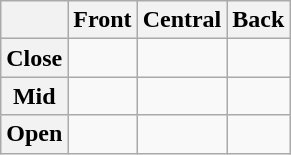<table class="wikitable" style="text-align: center;">
<tr>
<th></th>
<th>Front</th>
<th>Central</th>
<th>Back</th>
</tr>
<tr>
<th>Close</th>
<td></td>
<td></td>
<td></td>
</tr>
<tr>
<th>Mid</th>
<td></td>
<td></td>
<td></td>
</tr>
<tr>
<th>Open</th>
<td></td>
<td></td>
<td></td>
</tr>
</table>
